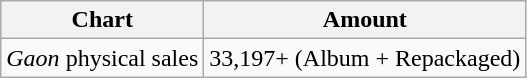<table class="wikitable">
<tr>
<th>Chart</th>
<th>Amount</th>
</tr>
<tr>
<td><em>Gaon</em> physical sales</td>
<td align="center">33,197+ (Album + Repackaged)</td>
</tr>
</table>
